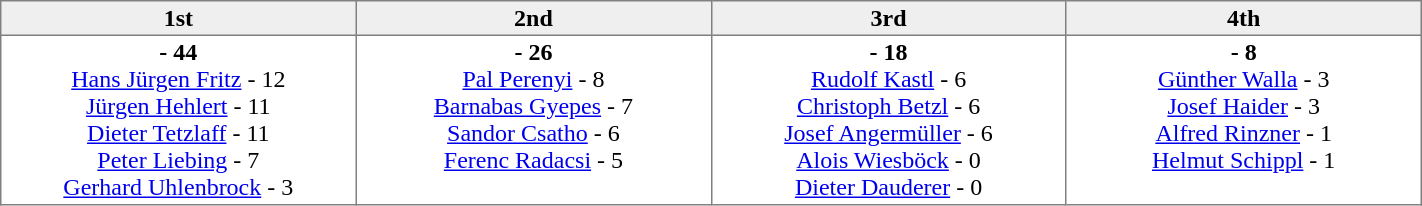<table border=1 cellpadding=2 cellspacing=0 width=75% style="border-collapse:collapse">
<tr align=center style="background:#efefef;">
<th width=20% >1st</th>
<th width=20% >2nd</th>
<th width=20% >3rd</th>
<th width=20%>4th</th>
</tr>
<tr align=center>
<td valign=top ><strong> - 44</strong><br><a href='#'>Hans Jürgen Fritz</a> - 12<br><a href='#'>Jürgen Hehlert</a> - 11<br><a href='#'>Dieter Tetzlaff</a> - 11<br><a href='#'>Peter Liebing</a> - 7<br><a href='#'>Gerhard Uhlenbrock</a> - 3</td>
<td valign=top ><strong> - 26</strong><br><a href='#'>Pal Perenyi</a> - 8<br><a href='#'>Barnabas Gyepes</a> - 7<br><a href='#'>Sandor Csatho</a> - 6<br><a href='#'>Ferenc Radacsi</a> - 5</td>
<td valign=top ><strong> - 18</strong><br><a href='#'>Rudolf Kastl</a> - 6<br><a href='#'>Christoph Betzl</a> - 6<br><a href='#'>Josef Angermüller</a> - 6<br><a href='#'>Alois Wiesböck</a> - 0<br><a href='#'>Dieter Dauderer</a> - 0</td>
<td valign=top><strong> - 8</strong><br><a href='#'>Günther Walla</a> - 3<br><a href='#'>Josef Haider</a> - 3<br><a href='#'>Alfred Rinzner</a> - 1<br><a href='#'>Helmut Schippl</a>	- 1</td>
</tr>
</table>
